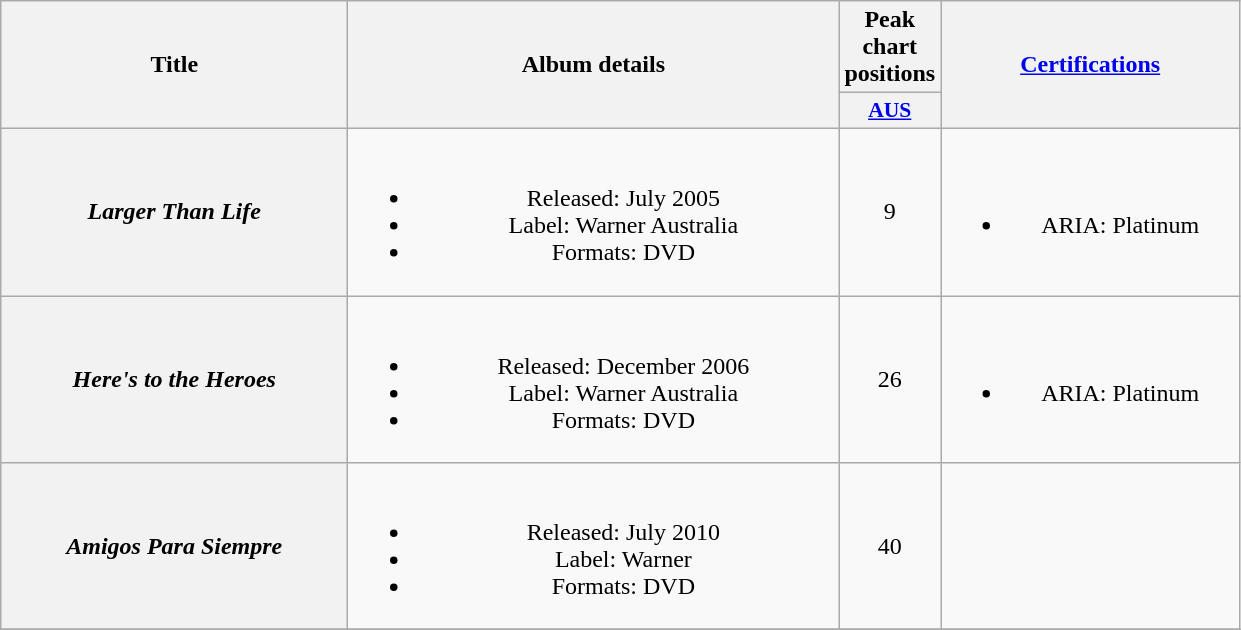<table class="wikitable plainrowheaders" style="text-align:center;">
<tr>
<th scope="col" rowspan="2" style="width:14em;">Title</th>
<th scope="col" rowspan="2" style="width:20em;">Album details</th>
<th scope="col" colspan="1">Peak chart positions</th>
<th scope="col" rowspan="2" style="width:12em;"><a href='#'>Certifications</a></th>
</tr>
<tr>
<th scope="col" style="width:3em;font-size:90%;"><a href='#'>AUS</a><br></th>
</tr>
<tr>
<th scope="row"><em>Larger Than Life</em></th>
<td><br><ul><li>Released: July 2005</li><li>Label: Warner Australia</li><li>Formats: DVD</li></ul></td>
<td>9</td>
<td><br><ul><li>ARIA: Platinum</li></ul></td>
</tr>
<tr>
<th scope="row"><em>Here's to the Heroes</em></th>
<td><br><ul><li>Released: December 2006</li><li>Label: Warner Australia</li><li>Formats: DVD</li></ul></td>
<td>26</td>
<td><br><ul><li>ARIA: Platinum</li></ul></td>
</tr>
<tr>
<th scope="row"><em>Amigos Para Siempre</em></th>
<td><br><ul><li>Released: July 2010</li><li>Label: Warner</li><li>Formats: DVD</li></ul></td>
<td>40</td>
<td></td>
</tr>
<tr>
</tr>
</table>
